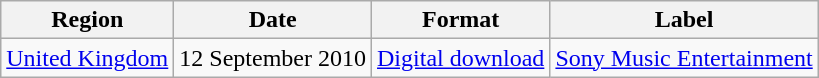<table class="wikitable" border="1">
<tr>
<th>Region</th>
<th>Date</th>
<th>Format</th>
<th>Label</th>
</tr>
<tr>
<td><a href='#'>United Kingdom</a></td>
<td>12 September 2010</td>
<td><a href='#'>Digital download</a></td>
<td><a href='#'>Sony Music Entertainment</a></td>
</tr>
</table>
